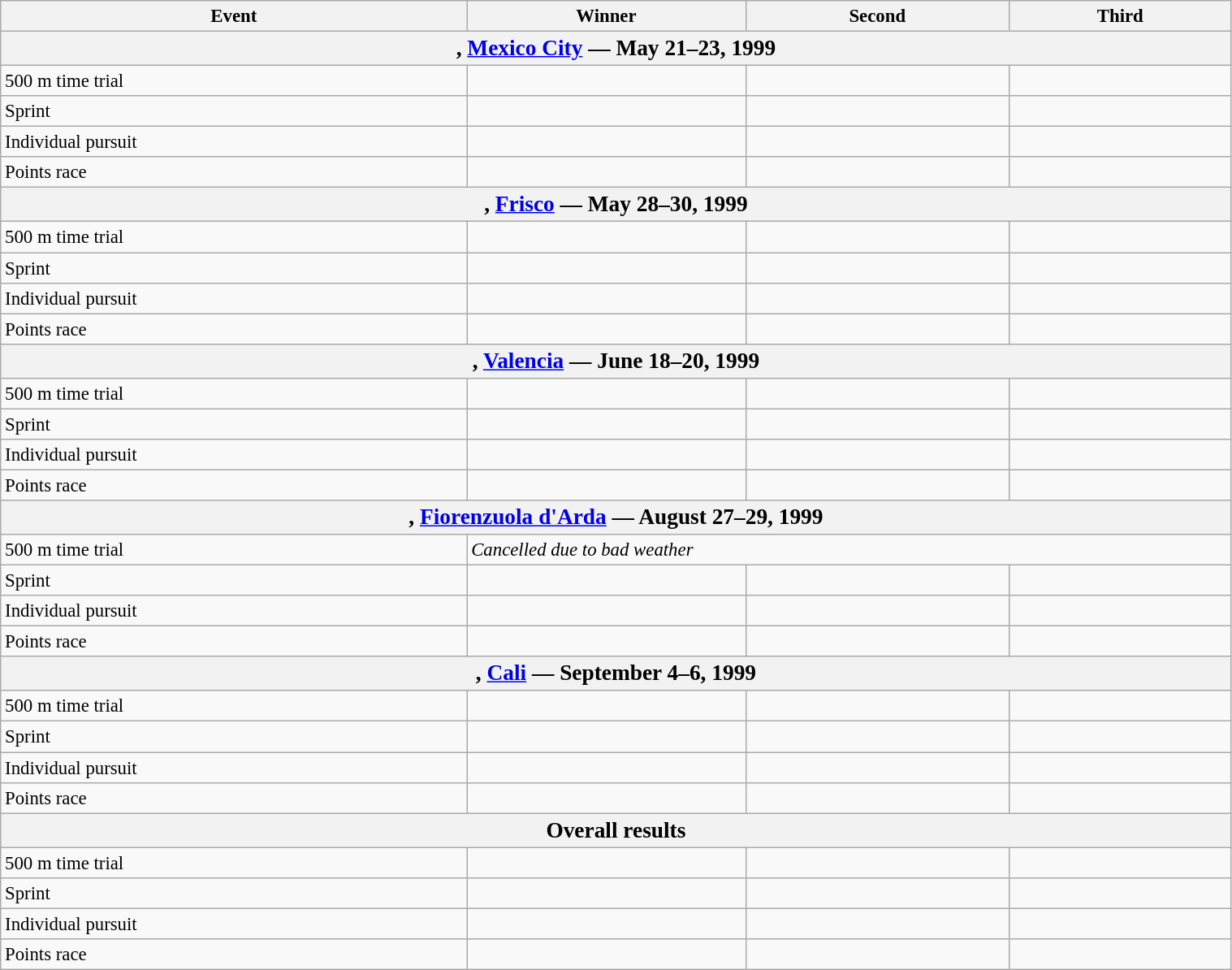<table class=wikitable style="font-size:95%" width="80%">
<tr>
<th>Event</th>
<th>Winner</th>
<th>Second</th>
<th>Third</th>
</tr>
<tr>
<th colspan=4><big>, <a href='#'>Mexico City</a> — May 21–23, 1999</big></th>
</tr>
<tr>
<td>500 m time trial</td>
<td></td>
<td></td>
<td></td>
</tr>
<tr>
<td>Sprint</td>
<td></td>
<td></td>
<td></td>
</tr>
<tr>
<td>Individual pursuit</td>
<td></td>
<td></td>
<td></td>
</tr>
<tr>
<td>Points race</td>
<td></td>
<td></td>
<td></td>
</tr>
<tr>
<th colspan=4><big>, <a href='#'>Frisco</a> — May 28–30, 1999</big></th>
</tr>
<tr>
<td>500 m time trial</td>
<td></td>
<td></td>
<td></td>
</tr>
<tr>
<td>Sprint</td>
<td></td>
<td></td>
<td></td>
</tr>
<tr>
<td>Individual pursuit</td>
<td></td>
<td></td>
<td></td>
</tr>
<tr>
<td>Points race</td>
<td></td>
<td></td>
<td></td>
</tr>
<tr>
<th colspan=4><big>, <a href='#'>Valencia</a> — June 18–20, 1999</big></th>
</tr>
<tr>
<td>500 m time trial</td>
<td></td>
<td></td>
<td></td>
</tr>
<tr>
<td>Sprint</td>
<td></td>
<td></td>
<td></td>
</tr>
<tr>
<td>Individual pursuit</td>
<td></td>
<td></td>
<td></td>
</tr>
<tr>
<td>Points race</td>
<td></td>
<td></td>
<td></td>
</tr>
<tr>
<th colspan=4><big>, <a href='#'>Fiorenzuola d'Arda</a> — August 27–29, 1999</big></th>
</tr>
<tr>
<td>500 m time trial</td>
<td colspan="3"><em>Cancelled due to bad weather</em></td>
</tr>
<tr>
<td>Sprint</td>
<td></td>
<td></td>
<td></td>
</tr>
<tr>
<td>Individual pursuit</td>
<td></td>
<td></td>
<td></td>
</tr>
<tr>
<td>Points race</td>
<td></td>
<td></td>
<td></td>
</tr>
<tr>
<th colspan=4><big>, <a href='#'>Cali</a> — September 4–6, 1999</big></th>
</tr>
<tr>
<td>500 m time trial</td>
<td></td>
<td></td>
<td></td>
</tr>
<tr>
<td>Sprint</td>
<td></td>
<td></td>
<td></td>
</tr>
<tr>
<td>Individual pursuit</td>
<td></td>
<td></td>
<td></td>
</tr>
<tr>
<td>Points race</td>
<td></td>
<td></td>
<td></td>
</tr>
<tr>
<th colspan=4><big>Overall results</big></th>
</tr>
<tr>
<td>500 m time trial</td>
<td></td>
<td></td>
<td></td>
</tr>
<tr>
<td>Sprint</td>
<td></td>
<td></td>
<td></td>
</tr>
<tr>
<td>Individual pursuit</td>
<td></td>
<td></td>
<td></td>
</tr>
<tr>
<td>Points race</td>
<td></td>
<td></td>
<td></td>
</tr>
</table>
